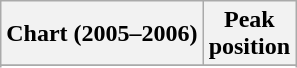<table class="wikitable sortable plainrowheaders" style="text-align:center">
<tr>
<th scope="col">Chart (2005–2006)</th>
<th scope="col">Peak<br> position</th>
</tr>
<tr>
</tr>
<tr>
</tr>
<tr>
</tr>
<tr>
</tr>
</table>
